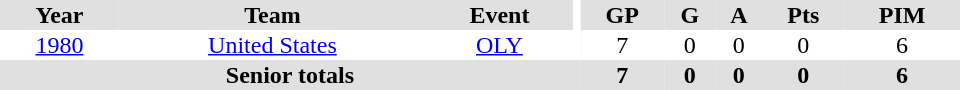<table border="0" cellpadding="1" cellspacing="0" ID="Table3" style="text-align:center; width:40em">
<tr bgcolor="#e0e0e0">
<th>Year</th>
<th>Team</th>
<th>Event</th>
<th rowspan="102" bgcolor="#ffffff"></th>
<th>GP</th>
<th>G</th>
<th>A</th>
<th>Pts</th>
<th>PIM</th>
</tr>
<tr>
<td><a href='#'>1980</a></td>
<td><a href='#'>United States</a></td>
<td><a href='#'>OLY</a></td>
<td>7</td>
<td>0</td>
<td>0</td>
<td>0</td>
<td>6</td>
</tr>
<tr bgcolor="#e0e0e0">
<th colspan="4">Senior totals</th>
<th>7</th>
<th>0</th>
<th>0</th>
<th>0</th>
<th>6</th>
</tr>
</table>
